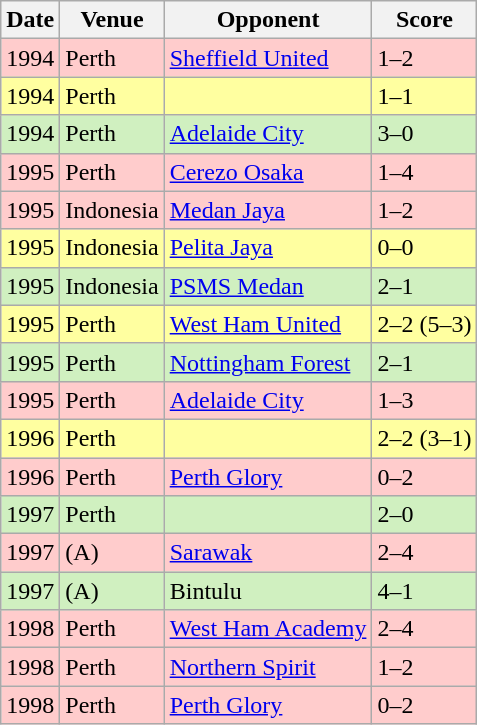<table class="wikitable" style="text-align:left">
<tr>
<th>Date</th>
<th>Venue</th>
<th>Opponent</th>
<th>Score</th>
</tr>
<tr bgcolor=ffcccc>
<td>1994</td>
<td>Perth</td>
<td> <a href='#'>Sheffield United</a></td>
<td>1–2</td>
</tr>
<tr bgcolor=FFFFA0>
<td>1994</td>
<td>Perth</td>
<td></td>
<td>1–1</td>
</tr>
<tr bgcolor=D0F0C0>
<td>1994</td>
<td>Perth</td>
<td><a href='#'>Adelaide City</a></td>
<td>3–0</td>
</tr>
<tr bgcolor=ffcccc>
<td>1995</td>
<td>Perth</td>
<td> <a href='#'>Cerezo Osaka</a></td>
<td>1–4</td>
</tr>
<tr bgcolor=ffcccc>
<td>1995</td>
<td>Indonesia</td>
<td> <a href='#'>Medan Jaya</a></td>
<td>1–2</td>
</tr>
<tr bgcolor=FFFFA0>
<td>1995</td>
<td>Indonesia</td>
<td> <a href='#'>Pelita Jaya</a></td>
<td>0–0</td>
</tr>
<tr bgcolor=D0F0C0>
<td>1995</td>
<td>Indonesia</td>
<td> <a href='#'>PSMS Medan</a></td>
<td>2–1</td>
</tr>
<tr bgcolor=FFFFA0>
<td>1995</td>
<td>Perth</td>
<td> <a href='#'>West Ham United</a></td>
<td>2–2 (5–3)</td>
</tr>
<tr bgcolor=D0F0C0>
<td>1995</td>
<td>Perth</td>
<td> <a href='#'>Nottingham Forest</a></td>
<td>2–1</td>
</tr>
<tr bgcolor=ffcccc>
<td>1995</td>
<td>Perth</td>
<td><a href='#'>Adelaide City</a></td>
<td>1–3</td>
</tr>
<tr bgcolor=FFFFA0>
<td>1996</td>
<td>Perth</td>
<td></td>
<td>2–2 (3–1)</td>
</tr>
<tr bgcolor=ffcccc>
<td>1996</td>
<td>Perth</td>
<td><a href='#'>Perth Glory</a></td>
<td>0–2</td>
</tr>
<tr bgcolor=D0F0C0>
<td>1997</td>
<td>Perth</td>
<td></td>
<td>2–0</td>
</tr>
<tr bgcolor=ffcccc>
<td>1997</td>
<td>(A)</td>
<td> <a href='#'>Sarawak</a></td>
<td>2–4</td>
</tr>
<tr bgcolor=D0F0C0>
<td>1997</td>
<td>(A)</td>
<td> Bintulu</td>
<td>4–1</td>
</tr>
<tr bgcolor=ffcccc>
<td>1998</td>
<td>Perth</td>
<td> <a href='#'>West Ham Academy</a></td>
<td>2–4</td>
</tr>
<tr bgcolor=ffcccc>
<td>1998</td>
<td>Perth</td>
<td><a href='#'>Northern Spirit</a></td>
<td>1–2</td>
</tr>
<tr bgcolor=ffcccc>
<td>1998</td>
<td>Perth</td>
<td><a href='#'>Perth Glory</a></td>
<td>0–2</td>
</tr>
</table>
